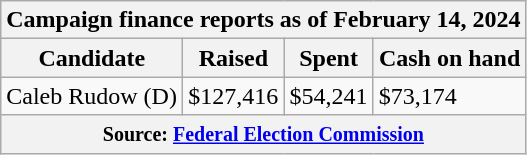<table class="wikitable sortable">
<tr>
<th colspan=4>Campaign finance reports as of February 14, 2024</th>
</tr>
<tr style="text-align:center;">
<th>Candidate</th>
<th>Raised</th>
<th>Spent</th>
<th>Cash on hand</th>
</tr>
<tr>
<td>Caleb Rudow (D)</td>
<td>$127,416</td>
<td>$54,241</td>
<td>$73,174</td>
</tr>
<tr>
<th colspan="4"><small>Source: <a href='#'>Federal Election Commission</a></small></th>
</tr>
</table>
